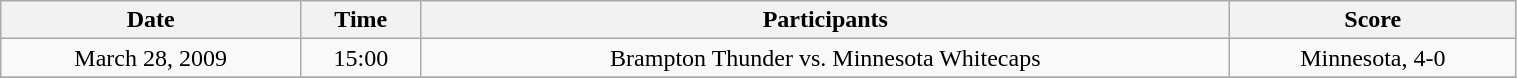<table class="wikitable" width="80%">
<tr align="center">
<th>Date</th>
<th>Time</th>
<th>Participants</th>
<th>Score</th>
</tr>
<tr align="center">
<td>March 28, 2009</td>
<td>15:00</td>
<td>Brampton Thunder vs. Minnesota Whitecaps</td>
<td>Minnesota, 4-0</td>
</tr>
<tr align="center">
</tr>
</table>
